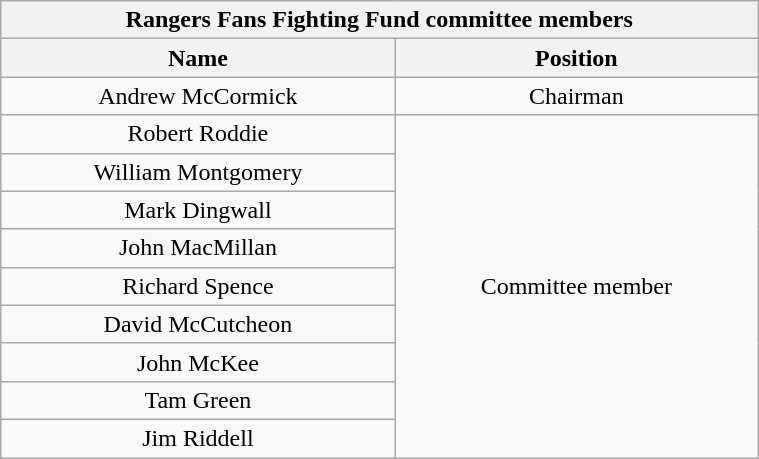<table class="wikitable plainrowheaders" style="width: 40%;">
<tr>
<th colspan=2>Rangers Fans Fighting Fund committee members</th>
</tr>
<tr>
<th scope="col">Name</th>
<th scope="col">Position</th>
</tr>
<tr>
<td align="center">Andrew McCormick</td>
<td align="center">Chairman</td>
</tr>
<tr>
<td align="center">Robert Roddie</td>
<td align="center" rowspan="9">Committee member</td>
</tr>
<tr>
<td align="center">William Montgomery</td>
</tr>
<tr>
<td align="center">Mark Dingwall</td>
</tr>
<tr>
<td align="center">John MacMillan</td>
</tr>
<tr>
<td align="center">Richard Spence</td>
</tr>
<tr>
<td align="center">David McCutcheon</td>
</tr>
<tr>
<td align="center">John McKee</td>
</tr>
<tr>
<td align="center">Tam Green</td>
</tr>
<tr>
<td align="center">Jim Riddell</td>
</tr>
</table>
